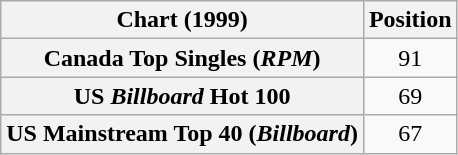<table class="wikitable sortable plainrowheaders" style="text-align:center">
<tr>
<th scope="col">Chart (1999)</th>
<th scope="col">Position</th>
</tr>
<tr>
<th scope="row">Canada Top Singles (<em>RPM</em>)</th>
<td>91</td>
</tr>
<tr>
<th scope="row">US <em>Billboard</em> Hot 100</th>
<td>69</td>
</tr>
<tr>
<th scope="row">US Mainstream Top 40 (<em>Billboard</em>)</th>
<td>67</td>
</tr>
</table>
